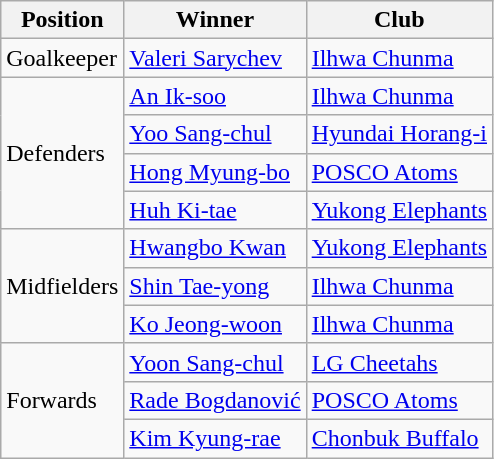<table class="wikitable">
<tr>
<th>Position</th>
<th>Winner</th>
<th>Club</th>
</tr>
<tr>
<td>Goalkeeper</td>
<td> <a href='#'>Valeri Sarychev</a></td>
<td><a href='#'>Ilhwa Chunma</a></td>
</tr>
<tr>
<td rowspan="4">Defenders</td>
<td> <a href='#'>An Ik-soo</a></td>
<td><a href='#'>Ilhwa Chunma</a></td>
</tr>
<tr>
<td> <a href='#'>Yoo Sang-chul</a></td>
<td><a href='#'>Hyundai Horang-i</a></td>
</tr>
<tr>
<td> <a href='#'>Hong Myung-bo</a></td>
<td><a href='#'>POSCO Atoms</a></td>
</tr>
<tr>
<td> <a href='#'>Huh Ki-tae</a></td>
<td><a href='#'>Yukong Elephants</a></td>
</tr>
<tr>
<td rowspan="3">Midfielders</td>
<td> <a href='#'>Hwangbo Kwan</a></td>
<td><a href='#'>Yukong Elephants</a></td>
</tr>
<tr>
<td> <a href='#'>Shin Tae-yong</a></td>
<td><a href='#'>Ilhwa Chunma</a></td>
</tr>
<tr>
<td> <a href='#'>Ko Jeong-woon</a></td>
<td><a href='#'>Ilhwa Chunma</a></td>
</tr>
<tr>
<td rowspan="3">Forwards</td>
<td> <a href='#'>Yoon Sang-chul</a></td>
<td><a href='#'>LG Cheetahs</a></td>
</tr>
<tr>
<td> <a href='#'>Rade Bogdanović</a></td>
<td><a href='#'>POSCO Atoms</a></td>
</tr>
<tr>
<td> <a href='#'>Kim Kyung-rae</a></td>
<td><a href='#'>Chonbuk Buffalo</a></td>
</tr>
</table>
